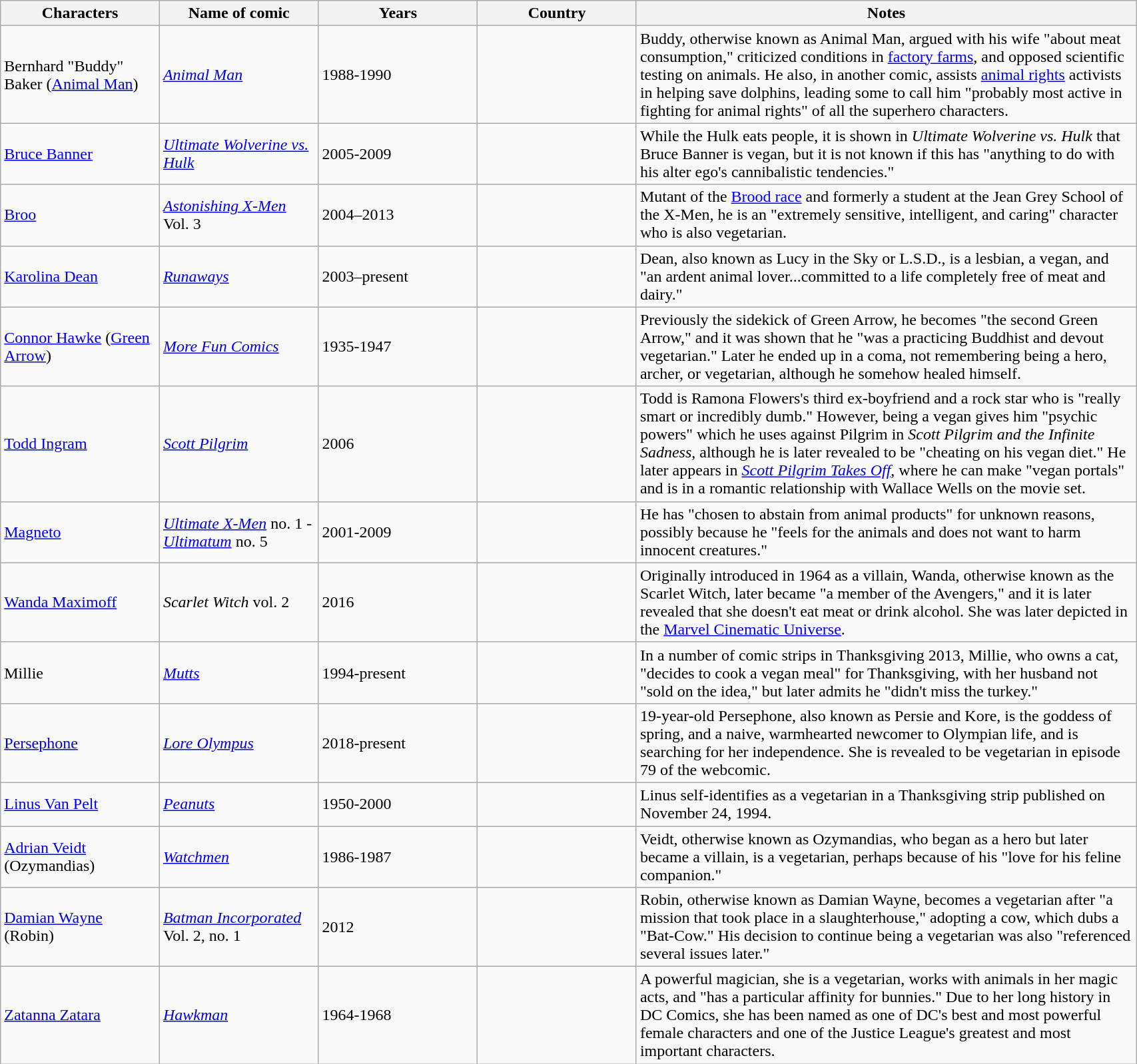<table class="wikitable sortable" width="90%">
<tr>
<th scope="col"  width = "14%">Characters</th>
<th scope="col"  width = "14%">Name of comic</th>
<th scope="col"  width = "14%">Years</th>
<th scope="col"  width = "14%">Country</th>
<th scope="col"  class="unsortable">Notes</th>
</tr>
<tr>
<td>Bernhard "Buddy" Baker (<a href='#'>Animal Man</a>)</td>
<td scope="row"><em><a href='#'>Animal Man</a></em></td>
<td>1988-1990</td>
<td></td>
<td>Buddy, otherwise known as Animal Man, argued with his wife "about meat consumption," criticized conditions in <a href='#'>factory farms</a>, and opposed scientific testing on animals. He also, in another comic, assists <a href='#'>animal rights</a> activists in helping save dolphins, leading some to call him "probably most active in fighting for animal rights" of all the superhero characters.</td>
</tr>
<tr>
<td><a href='#'>Bruce Banner</a></td>
<td scope="row"><em><a href='#'>Ultimate Wolverine vs. Hulk</a></em></td>
<td>2005-2009</td>
<td></td>
<td>While the Hulk eats people, it is shown in <em>Ultimate Wolverine vs. Hulk</em> that Bruce Banner is vegan, but it is not known if this has "anything to do with his alter ego's cannibalistic tendencies."</td>
</tr>
<tr>
<td><a href='#'>Broo</a></td>
<td scope="row"><em><a href='#'>Astonishing X-Men</a></em> Vol. 3</td>
<td>2004–2013</td>
<td></td>
<td>Mutant of the <a href='#'>Brood race</a> and formerly a student at the Jean Grey School of the X-Men, he is an "extremely sensitive, intelligent, and caring" character who is also vegetarian.</td>
</tr>
<tr>
<td><a href='#'>Karolina Dean</a></td>
<td scope="row"><em><a href='#'>Runaways</a></em></td>
<td>2003–present</td>
<td></td>
<td>Dean, also known as Lucy in the Sky or L.S.D., is a lesbian, a vegan, and "an ardent animal lover...committed to a life completely free of meat and dairy."</td>
</tr>
<tr>
<td><a href='#'>Connor Hawke</a> (<a href='#'>Green Arrow</a>)</td>
<td scope="row"><em><a href='#'>More Fun Comics</a></em></td>
<td>1935-1947</td>
<td></td>
<td>Previously the sidekick of Green Arrow, he becomes "the second Green Arrow," and it was shown that he "was a practicing Buddhist and devout vegetarian." Later he ended up in a coma, not remembering being a hero, archer, or vegetarian, although he somehow healed himself.</td>
</tr>
<tr>
<td><a href='#'>Todd Ingram</a></td>
<td scope="row"><em><a href='#'>Scott Pilgrim</a></em></td>
<td>2006</td>
<td></td>
<td>Todd is Ramona Flowers's third ex-boyfriend and a rock star who is "really smart or incredibly dumb." However, being a vegan gives him "psychic powers" which he uses against Pilgrim in <em>Scott Pilgrim and the Infinite Sadness</em>, although he is later revealed to be "cheating on his vegan diet." He later appears in <em><a href='#'>Scott Pilgrim Takes Off</a></em>, where he can make "vegan portals" and is in a romantic relationship with Wallace Wells on the movie set.</td>
</tr>
<tr>
<td><a href='#'>Magneto</a></td>
<td scope="row"><em><a href='#'>Ultimate X-Men</a></em> no. 1 - <em><a href='#'>Ultimatum</a></em> no. 5</td>
<td>2001-2009</td>
<td></td>
<td>He has "chosen to abstain from animal products" for unknown reasons, possibly because he "feels for the animals and does not want to harm innocent creatures."</td>
</tr>
<tr>
<td><a href='#'>Wanda Maximoff</a></td>
<td scope="row"><em>Scarlet Witch</em> vol. 2</td>
<td>2016</td>
<td></td>
<td>Originally introduced in 1964 as a villain, Wanda, otherwise known as the Scarlet Witch, later became "a member of the Avengers," and it is later revealed that she doesn't eat meat or drink alcohol. She was later depicted in the <a href='#'>Marvel Cinematic Universe</a>.</td>
</tr>
<tr>
<td>Millie</td>
<td><em><a href='#'>Mutts</a></em></td>
<td>1994-present</td>
<td></td>
<td>In a number of comic strips in Thanksgiving 2013, Millie, who owns a cat, "decides to cook a vegan meal" for Thanksgiving, with her husband not "sold on the idea," but later admits he "didn't miss the turkey."</td>
</tr>
<tr>
<td><a href='#'>Persephone</a></td>
<td scope="row"><em><a href='#'>Lore Olympus</a></em></td>
<td>2018-present</td>
<td></td>
<td>19-year-old Persephone, also known as Persie and Kore, is the goddess of spring, and a naive, warmhearted newcomer to Olympian life, and is searching for her independence. She is revealed to be vegetarian in episode 79 of the webcomic.</td>
</tr>
<tr>
<td><a href='#'>Linus Van Pelt</a></td>
<td scope="row"><em><a href='#'>Peanuts</a></em></td>
<td>1950-2000</td>
<td></td>
<td>Linus self-identifies as a vegetarian in a Thanksgiving strip published on November 24, 1994.</td>
</tr>
<tr>
<td><a href='#'>Adrian Veidt</a> (Ozymandias)</td>
<td scope="row"><em><a href='#'>Watchmen</a></em></td>
<td>1986-1987</td>
<td></td>
<td>Veidt, otherwise known as Ozymandias, who began as a hero but later became a villain, is a vegetarian, perhaps because of his "love for his feline companion."</td>
</tr>
<tr>
<td><a href='#'>Damian Wayne</a> (Robin)</td>
<td scope="row"><em><a href='#'>Batman Incorporated</a></em> Vol. 2, no. 1</td>
<td>2012</td>
<td></td>
<td>Robin, otherwise known as Damian Wayne, becomes a vegetarian after "a mission that took place in a slaughterhouse," adopting a cow, which dubs a "Bat-Cow." His decision to continue being a vegetarian was also "referenced several issues later."</td>
</tr>
<tr>
<td><a href='#'>Zatanna Zatara</a></td>
<td scope="row"><em><a href='#'>Hawkman</a></em></td>
<td>1964-1968</td>
<td></td>
<td>A powerful magician, she is a vegetarian, works with animals in her magic acts, and "has a particular affinity for bunnies." Due to her long history in DC Comics, she has been named as one of DC's best and most powerful female characters and one of the Justice League's greatest and most important characters.</td>
</tr>
</table>
